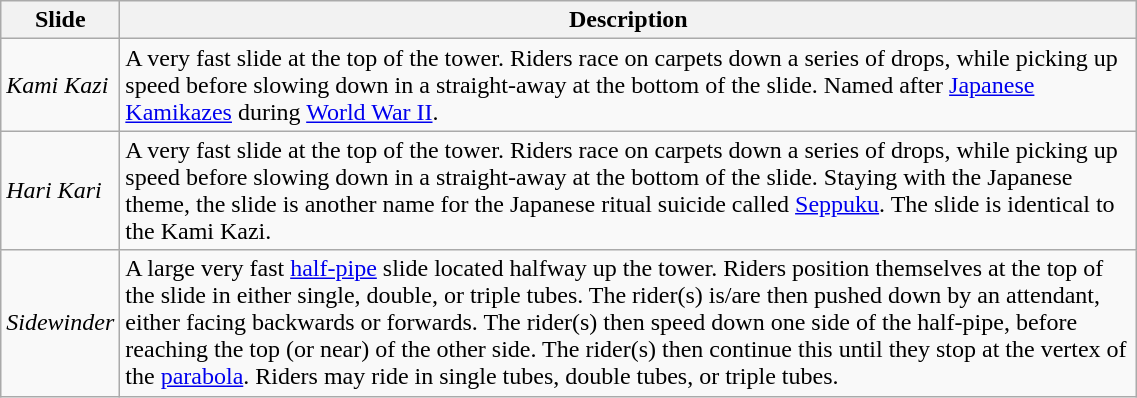<table class="wikitable" style="width:60%;">
<tr>
<th>Slide</th>
<th>Description</th>
</tr>
<tr>
<td><em>Kami Kazi</em></td>
<td>A very fast slide at the top of the tower. Riders race on carpets down a series of drops, while picking up speed before slowing down in a straight-away at the bottom of the slide. Named after <a href='#'>Japanese</a> <a href='#'>Kamikazes</a> during <a href='#'>World War II</a>.</td>
</tr>
<tr>
<td><em>Hari Kari</em></td>
<td>A very fast slide at the top of the tower. Riders race on carpets down a series of drops, while picking up speed before slowing down in a straight-away at the bottom of the slide. Staying with the Japanese theme, the slide is another name for the Japanese ritual suicide called <a href='#'>Seppuku</a>. The slide is identical to the Kami Kazi.</td>
</tr>
<tr>
<td><em>Sidewinder</em></td>
<td>A large very fast <a href='#'>half-pipe</a> slide located halfway up the tower. Riders position themselves at the top of the slide in either single, double, or triple tubes. The rider(s) is/are then pushed down by an attendant, either facing backwards or forwards. The rider(s) then speed down one side of the half-pipe, before reaching the top (or near) of the other side. The rider(s) then continue this until they stop at the vertex of the <a href='#'>parabola</a>. Riders may ride in single tubes, double tubes, or triple tubes.</td>
</tr>
</table>
